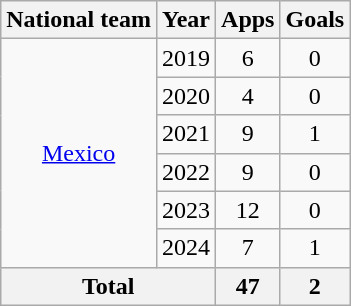<table class="wikitable" style="text-align:center">
<tr>
<th>National team</th>
<th>Year</th>
<th>Apps</th>
<th>Goals</th>
</tr>
<tr>
<td rowspan="6"><a href='#'>Mexico</a></td>
<td>2019</td>
<td>6</td>
<td>0</td>
</tr>
<tr>
<td>2020</td>
<td>4</td>
<td>0</td>
</tr>
<tr>
<td>2021</td>
<td>9</td>
<td>1</td>
</tr>
<tr>
<td>2022</td>
<td>9</td>
<td>0</td>
</tr>
<tr>
<td>2023</td>
<td>12</td>
<td>0</td>
</tr>
<tr>
<td>2024</td>
<td>7</td>
<td>1</td>
</tr>
<tr>
<th colspan="2">Total</th>
<th>47</th>
<th>2</th>
</tr>
</table>
